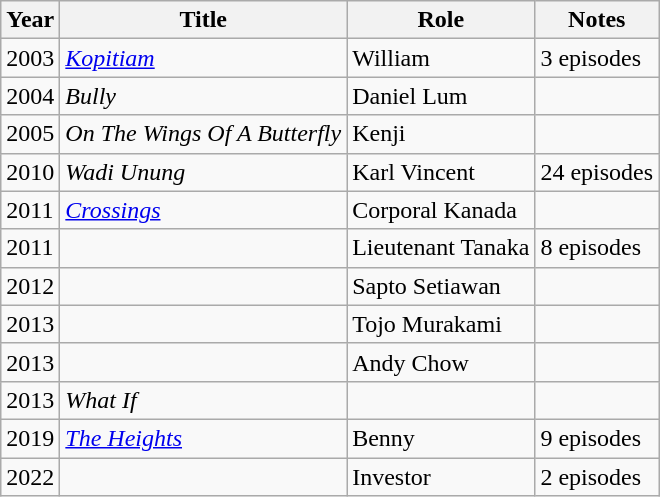<table class="wikitable">
<tr>
<th>Year</th>
<th>Title</th>
<th>Role</th>
<th class="unsortable">Notes</th>
</tr>
<tr>
<td>2003</td>
<td><em><a href='#'>Kopitiam</a></em></td>
<td>William</td>
<td>3 episodes</td>
</tr>
<tr>
<td>2004</td>
<td><em>Bully</em></td>
<td>Daniel Lum</td>
<td></td>
</tr>
<tr>
<td>2005</td>
<td><em>On The Wings Of A Butterfly</em></td>
<td>Kenji</td>
<td></td>
</tr>
<tr>
<td>2010</td>
<td><em>Wadi Unung</em></td>
<td>Karl Vincent</td>
<td>24 episodes</td>
</tr>
<tr>
<td>2011</td>
<td><em><a href='#'>Crossings</a></em></td>
<td>Corporal Kanada</td>
<td></td>
</tr>
<tr>
<td>2011</td>
<td><em></em></td>
<td>Lieutenant Tanaka</td>
<td>8 episodes</td>
</tr>
<tr>
<td>2012</td>
<td><em></em></td>
<td>Sapto Setiawan</td>
<td></td>
</tr>
<tr>
<td>2013</td>
<td><em></em></td>
<td>Tojo Murakami</td>
<td></td>
</tr>
<tr>
<td>2013</td>
<td><em></em></td>
<td>Andy Chow</td>
<td></td>
</tr>
<tr>
<td>2013</td>
<td><em>What If</em></td>
<td></td>
<td></td>
</tr>
<tr>
<td>2019</td>
<td><em><a href='#'>The Heights</a></em></td>
<td>Benny</td>
<td>9 episodes</td>
</tr>
<tr>
<td>2022</td>
<td><em></em></td>
<td>Investor</td>
<td>2 episodes</td>
</tr>
</table>
